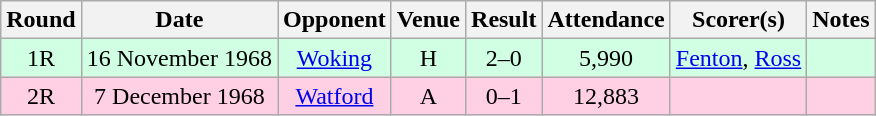<table style="text-align:center;" class="wikitable sortable">
<tr>
<th>Round</th>
<th>Date</th>
<th>Opponent</th>
<th>Venue</th>
<th>Result</th>
<th>Attendance</th>
<th>Scorer(s)</th>
<th>Notes</th>
</tr>
<tr style="background:#d0ffe3;">
<td>1R</td>
<td>16 November 1968</td>
<td><a href='#'>Woking</a></td>
<td>H</td>
<td>2–0</td>
<td>5,990</td>
<td><a href='#'>Fenton</a>, <a href='#'>Ross</a></td>
<td></td>
</tr>
<tr style="background:#ffd0e3;">
<td>2R</td>
<td>7 December 1968</td>
<td><a href='#'>Watford</a></td>
<td>A</td>
<td>0–1</td>
<td>12,883</td>
<td></td>
<td></td>
</tr>
</table>
